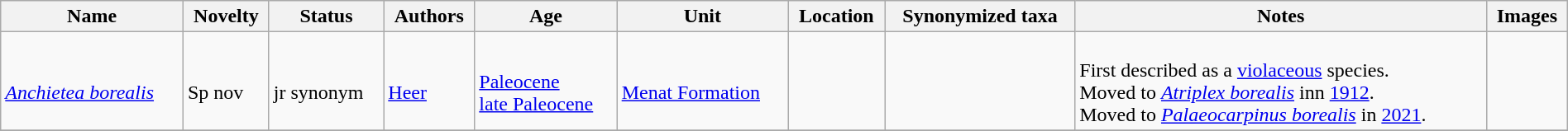<table class="wikitable sortable" align="center" width="100%">
<tr>
<th>Name</th>
<th>Novelty</th>
<th>Status</th>
<th>Authors</th>
<th>Age</th>
<th>Unit</th>
<th>Location</th>
<th>Synonymized taxa</th>
<th>Notes</th>
<th>Images</th>
</tr>
<tr>
<td><br><em><a href='#'>Anchietea borealis</a></em></td>
<td><br>Sp nov</td>
<td><br>jr synonym</td>
<td><br><a href='#'>Heer</a></td>
<td><br><a href='#'>Paleocene</a><br><a href='#'>late Paleocene</a></td>
<td><br><a href='#'>Menat Formation</a></td>
<td><br><br></td>
<td></td>
<td><br>First described as a <a href='#'>violaceous</a> species.<br>Moved to <em><a href='#'>Atriplex borealis</a></em> inn <a href='#'>1912</a>.<br> Moved to <em><a href='#'>Palaeocarpinus borealis</a></em> in <a href='#'>2021</a>.</td>
<td></td>
</tr>
<tr>
</tr>
</table>
